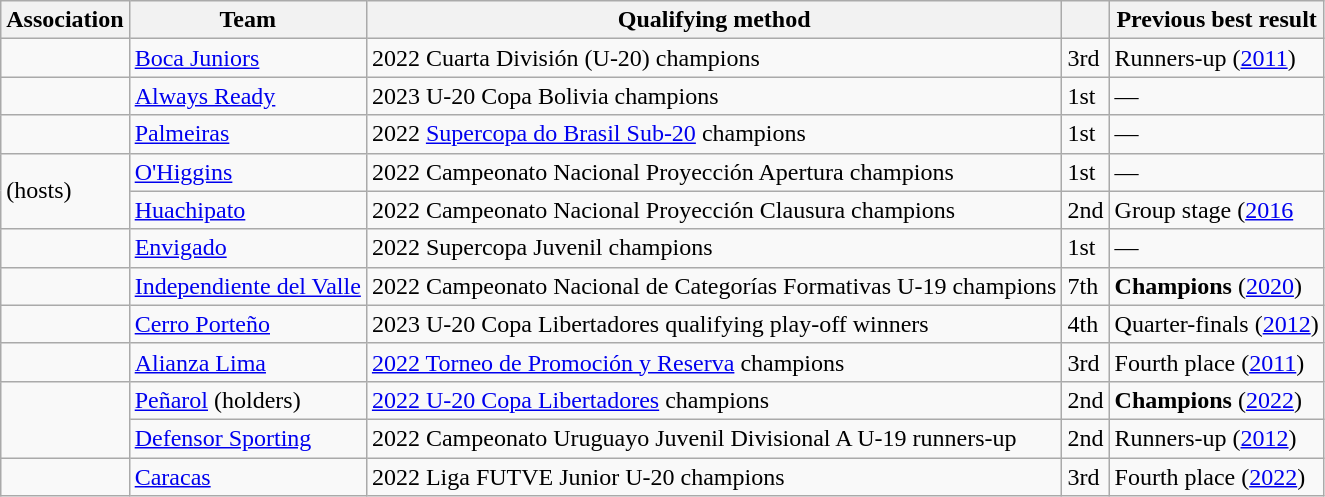<table class="wikitable sortable">
<tr>
<th>Association</th>
<th>Team</th>
<th>Qualifying method</th>
<th data-sort-type="number"></th>
<th>Previous best result</th>
</tr>
<tr>
<td></td>
<td><a href='#'>Boca Juniors</a></td>
<td>2022 Cuarta División (U-20) champions</td>
<td>3rd</td>
<td>Runners-up (<a href='#'>2011</a>)</td>
</tr>
<tr>
<td></td>
<td><a href='#'>Always Ready</a></td>
<td>2023 U-20 Copa Bolivia champions</td>
<td>1st</td>
<td>—</td>
</tr>
<tr>
<td></td>
<td><a href='#'>Palmeiras</a></td>
<td>2022 <a href='#'>Supercopa do Brasil Sub-20</a> champions</td>
<td>1st</td>
<td>—</td>
</tr>
<tr>
<td rowspan=2> (hosts)</td>
<td><a href='#'>O'Higgins</a> </td>
<td>2022 Campeonato Nacional Proyección Apertura champions</td>
<td>1st</td>
<td>—</td>
</tr>
<tr>
<td><a href='#'>Huachipato</a> </td>
<td>2022 Campeonato Nacional Proyección Clausura champions</td>
<td>2nd</td>
<td>Group stage (<a href='#'>2016</a></td>
</tr>
<tr>
<td></td>
<td><a href='#'>Envigado</a></td>
<td>2022 Supercopa Juvenil champions</td>
<td>1st</td>
<td>—</td>
</tr>
<tr>
<td></td>
<td><a href='#'>Independiente del Valle</a></td>
<td>2022 Campeonato Nacional de Categorías Formativas U-19 champions</td>
<td>7th</td>
<td data-sort-value="1"><strong>Champions</strong> (<a href='#'>2020</a>)</td>
</tr>
<tr>
<td></td>
<td><a href='#'>Cerro Porteño</a></td>
<td>2023 U-20 Copa Libertadores qualifying play-off winners</td>
<td>4th</td>
<td>Quarter-finals (<a href='#'>2012</a>)</td>
</tr>
<tr>
<td></td>
<td><a href='#'>Alianza Lima</a></td>
<td><a href='#'>2022 Torneo de Promoción y Reserva</a> champions</td>
<td>3rd</td>
<td data-sort-value="4">Fourth place (<a href='#'>2011</a>)</td>
</tr>
<tr>
<td rowspan=2></td>
<td><a href='#'>Peñarol</a> (holders)</td>
<td><a href='#'>2022 U-20 Copa Libertadores</a> champions</td>
<td>2nd</td>
<td data-sort-value="1"><strong>Champions</strong> (<a href='#'>2022</a>)</td>
</tr>
<tr>
<td><a href='#'>Defensor Sporting</a></td>
<td>2022 Campeonato Uruguayo Juvenil Divisional A U-19 runners-up</td>
<td>2nd</td>
<td>Runners-up (<a href='#'>2012</a>)</td>
</tr>
<tr>
<td></td>
<td><a href='#'>Caracas</a></td>
<td>2022 Liga FUTVE Junior U-20 champions</td>
<td>3rd</td>
<td data-sort-value="4">Fourth place (<a href='#'>2022</a>)</td>
</tr>
</table>
